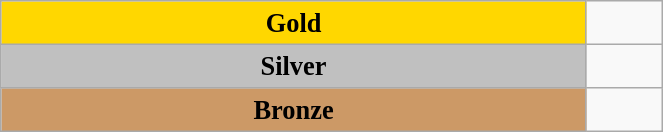<table class="wikitable" style=" text-align:center; font-size:110%;" width="35%">
<tr>
<td rowspan="1" bgcolor="gold"><strong>Gold</strong></td>
<td align=left></td>
</tr>
<tr>
<td rowspan="1" bgcolor="silver"><strong>Silver</strong></td>
<td align=left></td>
</tr>
<tr>
<td rowspan="1" bgcolor="#cc9966"><strong>Bronze</strong></td>
<td align=left></td>
</tr>
</table>
